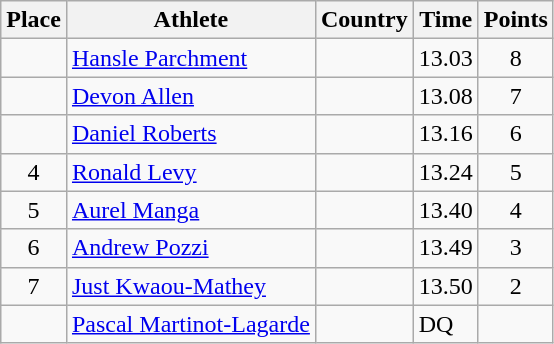<table class="wikitable">
<tr>
<th>Place</th>
<th>Athlete</th>
<th>Country</th>
<th>Time</th>
<th>Points</th>
</tr>
<tr>
<td align=center></td>
<td><a href='#'>Hansle Parchment</a></td>
<td></td>
<td>13.03</td>
<td align=center>8</td>
</tr>
<tr>
<td align=center></td>
<td><a href='#'>Devon Allen</a></td>
<td></td>
<td>13.08</td>
<td align=center>7</td>
</tr>
<tr>
<td align=center></td>
<td><a href='#'>Daniel Roberts</a></td>
<td></td>
<td>13.16</td>
<td align=center>6</td>
</tr>
<tr>
<td align=center>4</td>
<td><a href='#'>Ronald Levy</a></td>
<td></td>
<td>13.24</td>
<td align=center>5</td>
</tr>
<tr>
<td align=center>5</td>
<td><a href='#'>Aurel Manga</a></td>
<td></td>
<td>13.40</td>
<td align=center>4</td>
</tr>
<tr>
<td align=center>6</td>
<td><a href='#'>Andrew Pozzi</a></td>
<td></td>
<td>13.49</td>
<td align=center>3</td>
</tr>
<tr>
<td align=center>7</td>
<td><a href='#'>Just Kwaou-Mathey</a></td>
<td></td>
<td>13.50</td>
<td align=center>2</td>
</tr>
<tr>
<td align=center></td>
<td><a href='#'>Pascal Martinot-Lagarde</a></td>
<td></td>
<td>DQ</td>
<td align=center></td>
</tr>
</table>
